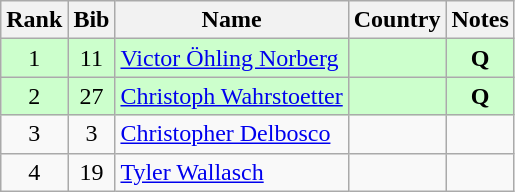<table class="wikitable" style="text-align:center;">
<tr>
<th>Rank</th>
<th>Bib</th>
<th>Name</th>
<th>Country</th>
<th>Notes</th>
</tr>
<tr bgcolor="#ccffcc">
<td>1</td>
<td>11</td>
<td align=left><a href='#'>Victor Öhling Norberg</a></td>
<td align=left></td>
<td><strong>Q</strong></td>
</tr>
<tr bgcolor="#ccffcc">
<td>2</td>
<td>27</td>
<td align=left><a href='#'>Christoph Wahrstoetter</a></td>
<td align=left></td>
<td><strong>Q</strong></td>
</tr>
<tr>
<td>3</td>
<td>3</td>
<td align=left><a href='#'>Christopher Delbosco</a></td>
<td align=left></td>
<td></td>
</tr>
<tr>
<td>4</td>
<td>19</td>
<td align=left><a href='#'>Tyler Wallasch</a></td>
<td align=left></td>
<td></td>
</tr>
</table>
